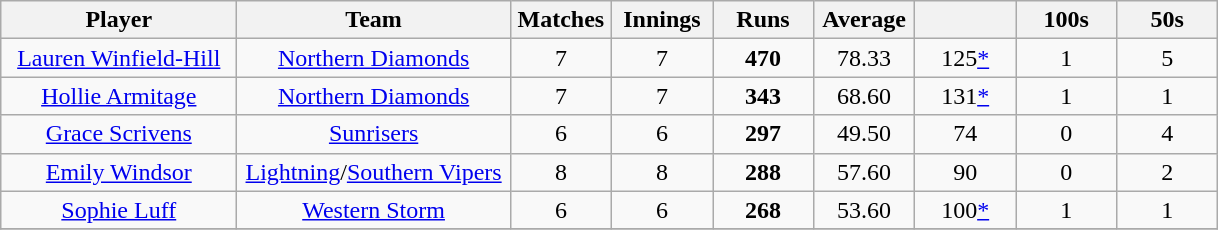<table class="wikitable" style="text-align:center;">
<tr>
<th width=150>Player</th>
<th width=175>Team</th>
<th width=60>Matches</th>
<th width=60>Innings</th>
<th width=60>Runs</th>
<th width=60>Average</th>
<th width=60></th>
<th width=60>100s</th>
<th width=60>50s</th>
</tr>
<tr>
<td><a href='#'>Lauren Winfield-Hill</a></td>
<td><a href='#'>Northern Diamonds</a></td>
<td>7</td>
<td>7</td>
<td><strong>470</strong></td>
<td>78.33</td>
<td>125<a href='#'>*</a></td>
<td>1</td>
<td>5</td>
</tr>
<tr>
<td><a href='#'>Hollie Armitage</a></td>
<td><a href='#'>Northern Diamonds</a></td>
<td>7</td>
<td>7</td>
<td><strong>343</strong></td>
<td>68.60</td>
<td>131<a href='#'>*</a></td>
<td>1</td>
<td>1</td>
</tr>
<tr>
<td><a href='#'>Grace Scrivens</a></td>
<td><a href='#'>Sunrisers</a></td>
<td>6</td>
<td>6</td>
<td><strong>297</strong></td>
<td>49.50</td>
<td>74</td>
<td>0</td>
<td>4</td>
</tr>
<tr>
<td><a href='#'>Emily Windsor</a></td>
<td><a href='#'>Lightning</a>/<a href='#'>Southern Vipers</a></td>
<td>8</td>
<td>8</td>
<td><strong>288</strong></td>
<td>57.60</td>
<td>90</td>
<td>0</td>
<td>2</td>
</tr>
<tr>
<td><a href='#'>Sophie Luff</a></td>
<td><a href='#'>Western Storm</a></td>
<td>6</td>
<td>6</td>
<td><strong>268</strong></td>
<td>53.60</td>
<td>100<a href='#'>*</a></td>
<td>1</td>
<td>1</td>
</tr>
<tr>
</tr>
</table>
